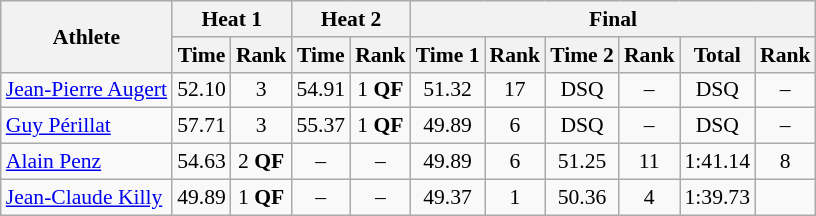<table class="wikitable" style="font-size:90%">
<tr>
<th rowspan="2">Athlete</th>
<th colspan="2">Heat 1</th>
<th colspan="2">Heat 2</th>
<th colspan="6">Final</th>
</tr>
<tr>
<th>Time</th>
<th>Rank</th>
<th>Time</th>
<th>Rank</th>
<th>Time 1</th>
<th>Rank</th>
<th>Time 2</th>
<th>Rank</th>
<th>Total</th>
<th>Rank</th>
</tr>
<tr>
<td><a href='#'>Jean-Pierre Augert</a></td>
<td align="center">52.10</td>
<td align="center">3</td>
<td align="center">54.91</td>
<td align="center">1 <strong>QF</strong></td>
<td align="center">51.32</td>
<td align="center">17</td>
<td align="center">DSQ</td>
<td align="center">–</td>
<td align="center">DSQ</td>
<td align="center">–</td>
</tr>
<tr>
<td><a href='#'>Guy Périllat</a></td>
<td align="center">57.71</td>
<td align="center">3</td>
<td align="center">55.37</td>
<td align="center">1 <strong>QF</strong></td>
<td align="center">49.89</td>
<td align="center">6</td>
<td align="center">DSQ</td>
<td align="center">–</td>
<td align="center">DSQ</td>
<td align="center">–</td>
</tr>
<tr>
<td><a href='#'>Alain Penz</a></td>
<td align="center">54.63</td>
<td align="center">2 <strong>QF</strong></td>
<td align="center">–</td>
<td align="center">–</td>
<td align="center">49.89</td>
<td align="center">6</td>
<td align="center">51.25</td>
<td align="center">11</td>
<td align="center">1:41.14</td>
<td align="center">8</td>
</tr>
<tr>
<td><a href='#'>Jean-Claude Killy</a></td>
<td align="center">49.89</td>
<td align="center">1 <strong>QF</strong></td>
<td align="center">–</td>
<td align="center">–</td>
<td align="center">49.37</td>
<td align="center">1</td>
<td align="center">50.36</td>
<td align="center">4</td>
<td align="center">1:39.73</td>
<td align="center"></td>
</tr>
</table>
